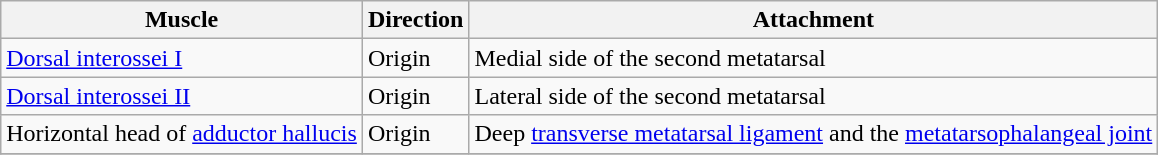<table class="sortable wikitable">
<tr>
<th>Muscle</th>
<th>Direction</th>
<th>Attachment</th>
</tr>
<tr>
<td><a href='#'>Dorsal interossei I</a></td>
<td>Origin</td>
<td>Medial side of the second metatarsal</td>
</tr>
<tr>
<td><a href='#'>Dorsal interossei II</a></td>
<td>Origin</td>
<td>Lateral side of the second metatarsal</td>
</tr>
<tr>
<td>Horizontal head of <a href='#'>adductor hallucis</a></td>
<td>Origin</td>
<td>Deep <a href='#'>transverse metatarsal ligament</a> and the <a href='#'>metatarsophalangeal joint</a></td>
</tr>
<tr>
</tr>
</table>
